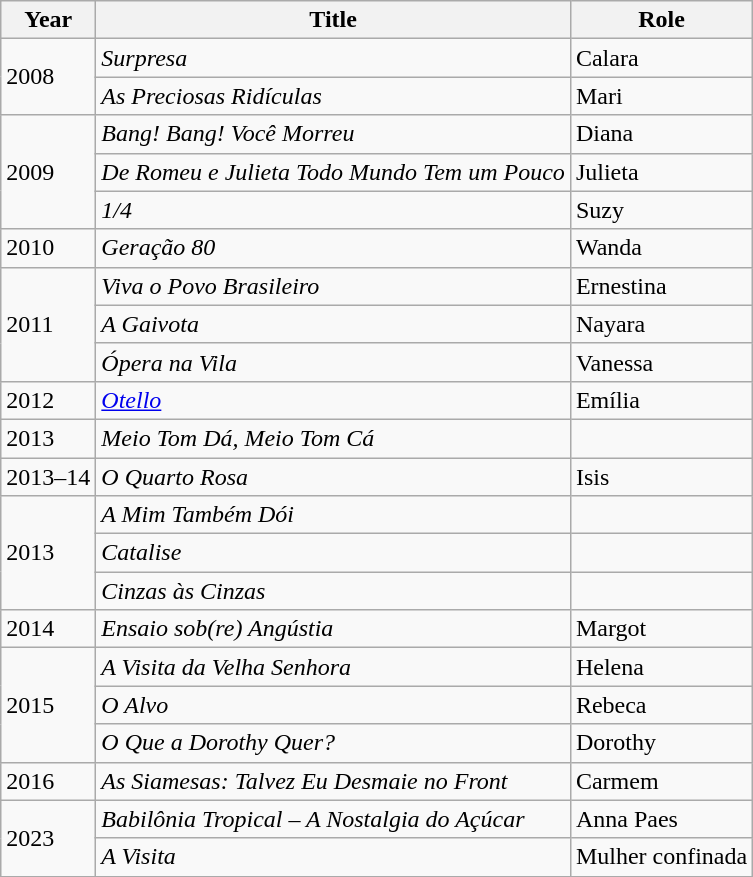<table class="wikitable">
<tr>
<th>Year</th>
<th>Title</th>
<th>Role</th>
</tr>
<tr>
<td rowspan="2">2008</td>
<td><em>Surpresa</em></td>
<td>Calara</td>
</tr>
<tr>
<td><em>As Preciosas Ridículas</em></td>
<td>Mari</td>
</tr>
<tr>
<td rowspan="3">2009</td>
<td><em>Bang! Bang! Você Morreu</em></td>
<td>Diana</td>
</tr>
<tr>
<td><em>De Romeu e Julieta Todo Mundo Tem um Pouco</em></td>
<td>Julieta</td>
</tr>
<tr>
<td><em>1/4</em></td>
<td>Suzy</td>
</tr>
<tr>
<td>2010</td>
<td><em>Geração 80</em></td>
<td>Wanda</td>
</tr>
<tr>
<td rowspan="3">2011</td>
<td><em>Viva o Povo Brasileiro</em></td>
<td>Ernestina</td>
</tr>
<tr>
<td><em>A Gaivota</em></td>
<td>Nayara</td>
</tr>
<tr>
<td><em>Ópera na Vila</em></td>
<td>Vanessa</td>
</tr>
<tr>
<td>2012</td>
<td><em><a href='#'>Otello</a></em></td>
<td>Emília</td>
</tr>
<tr>
<td>2013</td>
<td><em>Meio Tom Dá, Meio Tom Cá</em></td>
<td></td>
</tr>
<tr>
<td>2013–14</td>
<td><em>O Quarto Rosa</em></td>
<td>Isis</td>
</tr>
<tr>
<td rowspan="3">2013</td>
<td><em>A Mim Também Dói</em></td>
<td></td>
</tr>
<tr>
<td><em>Catalise</em></td>
<td></td>
</tr>
<tr>
<td><em>Cinzas às Cinzas</em></td>
<td></td>
</tr>
<tr>
<td>2014</td>
<td><em>Ensaio sob(re) Angústia</em></td>
<td>Margot</td>
</tr>
<tr>
<td rowspan="3">2015</td>
<td><em>A Visita da Velha Senhora</em></td>
<td>Helena</td>
</tr>
<tr>
<td><em>O Alvo</em></td>
<td>Rebeca</td>
</tr>
<tr>
<td><em>O Que a Dorothy Quer?</em></td>
<td>Dorothy</td>
</tr>
<tr>
<td>2016</td>
<td><em>As Siamesas: Talvez Eu Desmaie no Front</em></td>
<td>Carmem</td>
</tr>
<tr>
<td rowspan="2">2023</td>
<td><em>Babilônia Tropical – A Nostalgia do Açúcar</em></td>
<td>Anna Paes</td>
</tr>
<tr>
<td><em>A Visita</em></td>
<td>Mulher confinada</td>
</tr>
<tr>
</tr>
</table>
